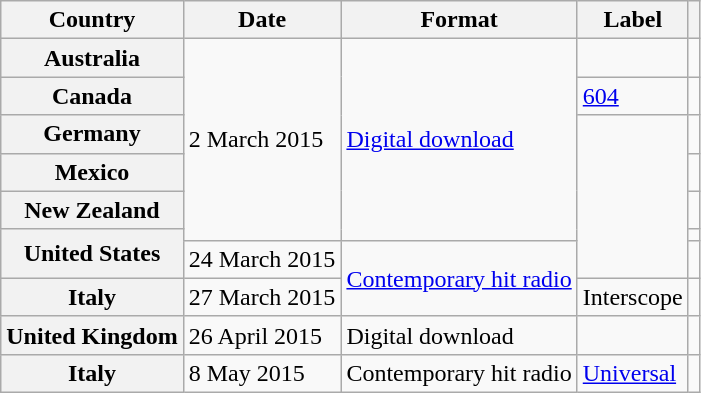<table class="wikitable sortable plainrowheaders">
<tr>
<th>Country</th>
<th>Date</th>
<th>Format</th>
<th>Label</th>
<th></th>
</tr>
<tr>
<th scope="row">Australia</th>
<td rowspan="6">2 March 2015</td>
<td rowspan="6"><a href='#'>Digital download</a></td>
<td></td>
<td align="center"></td>
</tr>
<tr>
<th scope="row">Canada</th>
<td><a href='#'>604</a></td>
<td align="center"></td>
</tr>
<tr>
<th scope="row">Germany</th>
<td rowspan="5"></td>
<td align="center"></td>
</tr>
<tr>
<th scope="row">Mexico</th>
<td align="center"></td>
</tr>
<tr>
<th scope="row">New Zealand</th>
<td align="center"></td>
</tr>
<tr>
<th scope="row" rowspan="2">United States</th>
<td align="center"></td>
</tr>
<tr>
<td>24 March 2015</td>
<td rowspan="2"><a href='#'>Contemporary hit radio</a></td>
<td align="center"></td>
</tr>
<tr>
<th scope="row">Italy</th>
<td>27 March 2015</td>
<td>Interscope</td>
<td align="center"></td>
</tr>
<tr>
<th scope="row">United Kingdom</th>
<td>26 April 2015</td>
<td>Digital download</td>
<td></td>
<td align="center"></td>
</tr>
<tr>
<th scope="row">Italy</th>
<td>8 May 2015</td>
<td>Contemporary hit radio</td>
<td><a href='#'>Universal</a></td>
<td align="center"></td>
</tr>
</table>
